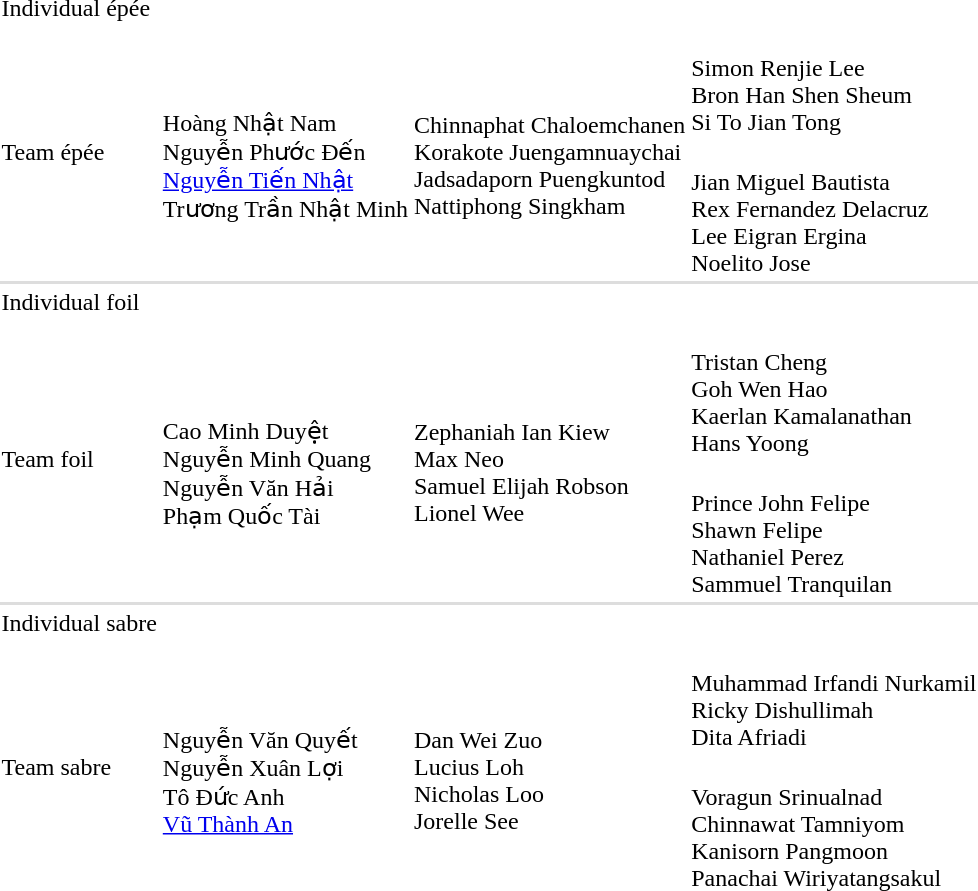<table>
<tr>
<td rowspan=2>Individual épée</td>
<td rowspan=2></td>
<td rowspan=2></td>
<td></td>
</tr>
<tr>
<td></td>
</tr>
<tr>
<td rowspan=2>Team épée</td>
<td rowspan=2 nowrap><br>Hoàng Nhật Nam<br>Nguyễn Phước Đến<br><a href='#'>Nguyễn Tiến Nhật</a><br>Trương Trần Nhật Minh</td>
<td rowspan=2 nowrap><br>Chinnaphat Chaloemchanen<br>Korakote Juengamnuaychai<br>Jadsadaporn Puengkuntod<br>Nattiphong Singkham</td>
<td><br>Simon Renjie Lee<br>Bron Han Shen Sheum<br>Si To Jian Tong</td>
</tr>
<tr>
<td><br>Jian Miguel Bautista<br>Rex Fernandez Delacruz<br>Lee Eigran Ergina<br>Noelito Jose</td>
</tr>
<tr>
<td colspan="7" style="background:#dddddd;"></td>
</tr>
<tr>
<td rowspan=2>Individual foil</td>
<td rowspan=2></td>
<td rowspan=2></td>
<td></td>
</tr>
<tr>
<td></td>
</tr>
<tr>
<td rowspan=2>Team foil</td>
<td rowspan=2><br>Cao Minh Duyệt<br>Nguyễn Minh Quang<br>Nguyễn Văn Hải<br>Phạm Quốc Tài</td>
<td rowspan=2><br>Zephaniah Ian Kiew<br>Max Neo<br>Samuel Elijah Robson<br>Lionel Wee</td>
<td><br>Tristan Cheng<br>Goh Wen Hao<br>Kaerlan Kamalanathan<br>Hans Yoong</td>
</tr>
<tr>
<td><br>Prince John Felipe<br>Shawn Felipe<br>Nathaniel Perez<br>Sammuel Tranquilan</td>
</tr>
<tr>
<td colspan="7" style="background:#dddddd;"></td>
</tr>
<tr>
<td rowspan=2>Individual sabre</td>
<td rowspan=2></td>
<td rowspan=2></td>
<td></td>
</tr>
<tr>
<td></td>
</tr>
<tr>
<td rowspan=2>Team sabre</td>
<td rowspan=2><br>Nguyễn Văn Quyết<br>Nguyễn Xuân Lợi<br>Tô Đức Anh<br><a href='#'>Vũ Thành An</a></td>
<td rowspan=2><br>Dan Wei Zuo<br>Lucius Loh<br>Nicholas Loo<br>Jorelle See</td>
<td nowrap><br>Muhammad Irfandi Nurkamil<br>Ricky Dishullimah<br>Dita Afriadi</td>
</tr>
<tr>
<td><br>Voragun Srinualnad<br>Chinnawat Tamniyom<br>Kanisorn Pangmoon<br>Panachai Wiriyatangsakul</td>
</tr>
</table>
